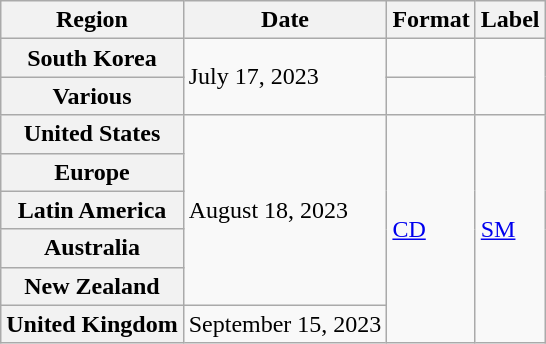<table class="wikitable plainrowheaders">
<tr>
<th scope="col">Region</th>
<th scope="col">Date</th>
<th scope="col">Format</th>
<th scope="col">Label</th>
</tr>
<tr>
<th scope="row">South Korea</th>
<td rowspan="2">July 17, 2023</td>
<td></td>
<td rowspan="2"></td>
</tr>
<tr>
<th scope="row">Various</th>
<td></td>
</tr>
<tr>
<th scope="row">United States</th>
<td rowspan="5">August 18, 2023</td>
<td rowspan="6"><a href='#'>CD</a></td>
<td rowspan="6"><a href='#'>SM</a></td>
</tr>
<tr>
<th scope="row">Europe</th>
</tr>
<tr>
<th scope="row">Latin America</th>
</tr>
<tr>
<th scope="row">Australia</th>
</tr>
<tr>
<th scope="row">New Zealand</th>
</tr>
<tr>
<th scope="row">United Kingdom</th>
<td>September 15, 2023</td>
</tr>
</table>
